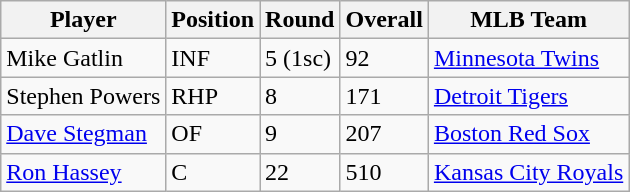<table class="wikitable">
<tr>
<th>Player</th>
<th>Position</th>
<th>Round</th>
<th>Overall</th>
<th>MLB Team</th>
</tr>
<tr>
<td>Mike Gatlin</td>
<td>INF</td>
<td>5 (1sc)</td>
<td>92</td>
<td><a href='#'>Minnesota Twins</a></td>
</tr>
<tr>
<td>Stephen Powers</td>
<td>RHP</td>
<td>8</td>
<td>171</td>
<td><a href='#'>Detroit Tigers</a></td>
</tr>
<tr>
<td><a href='#'>Dave Stegman</a></td>
<td>OF</td>
<td>9</td>
<td>207</td>
<td><a href='#'>Boston Red Sox</a></td>
</tr>
<tr>
<td><a href='#'>Ron Hassey</a></td>
<td>C</td>
<td>22</td>
<td>510</td>
<td><a href='#'>Kansas City Royals</a></td>
</tr>
</table>
